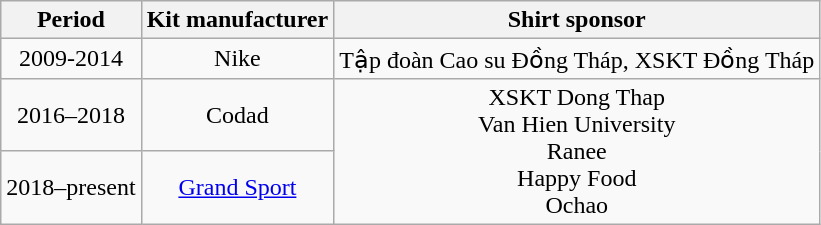<table class="wikitable" style="text-align: center">
<tr>
<th>Period</th>
<th>Kit manufacturer</th>
<th>Shirt sponsor</th>
</tr>
<tr>
<td>2009-2014</td>
<td>Nike</td>
<td>Tập đoàn Cao su Đồng Tháp, XSKT Đồng Tháp</td>
</tr>
<tr>
<td>2016–2018</td>
<td>Codad</td>
<td rowspan="2">XSKT Dong Thap <br> Van Hien University <br> Ranee <br> Happy Food <br> Ochao</td>
</tr>
<tr>
<td>2018–present</td>
<td><a href='#'>Grand Sport</a></td>
</tr>
</table>
